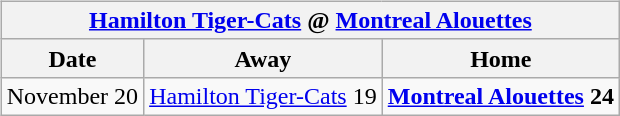<table cellspacing="10">
<tr>
<td valign="top"><br><table class="wikitable">
<tr>
<th colspan="4"><a href='#'>Hamilton Tiger-Cats</a> @ <a href='#'>Montreal Alouettes</a></th>
</tr>
<tr>
<th>Date</th>
<th>Away</th>
<th>Home</th>
</tr>
<tr>
<td>November 20</td>
<td><a href='#'>Hamilton Tiger-Cats</a> 19</td>
<td><strong><a href='#'>Montreal Alouettes</a> 24</strong></td>
</tr>
</table>
</td>
</tr>
</table>
